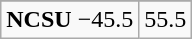<table class="wikitable">
<tr align="center">
</tr>
<tr align="center">
<td><strong>NCSU</strong> −45.5</td>
<td>55.5</td>
</tr>
</table>
